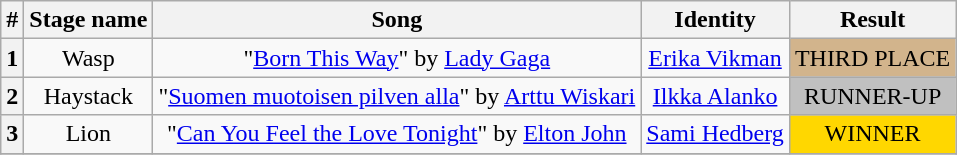<table class="wikitable plainrowheaders" style="text-align: center;">
<tr>
<th>#</th>
<th>Stage name</th>
<th>Song</th>
<th>Identity</th>
<th>Result</th>
</tr>
<tr>
<th>1</th>
<td>Wasp</td>
<td>"<a href='#'>Born This Way</a>" by <a href='#'>Lady Gaga</a></td>
<td><a href='#'>Erika Vikman</a></td>
<td bgcolor=tan>THIRD PLACE</td>
</tr>
<tr>
<th>2</th>
<td>Haystack</td>
<td>"<a href='#'>Suomen muotoisen pilven alla</a>" by <a href='#'>Arttu Wiskari</a></td>
<td><a href='#'>Ilkka Alanko</a></td>
<td bgcolor=silver>RUNNER-UP</td>
</tr>
<tr>
<th>3</th>
<td>Lion</td>
<td>"<a href='#'>Can You Feel the Love Tonight</a>" by <a href='#'>Elton John</a></td>
<td><a href='#'>Sami Hedberg</a></td>
<td bgcolor=gold>WINNER</td>
</tr>
<tr>
</tr>
</table>
